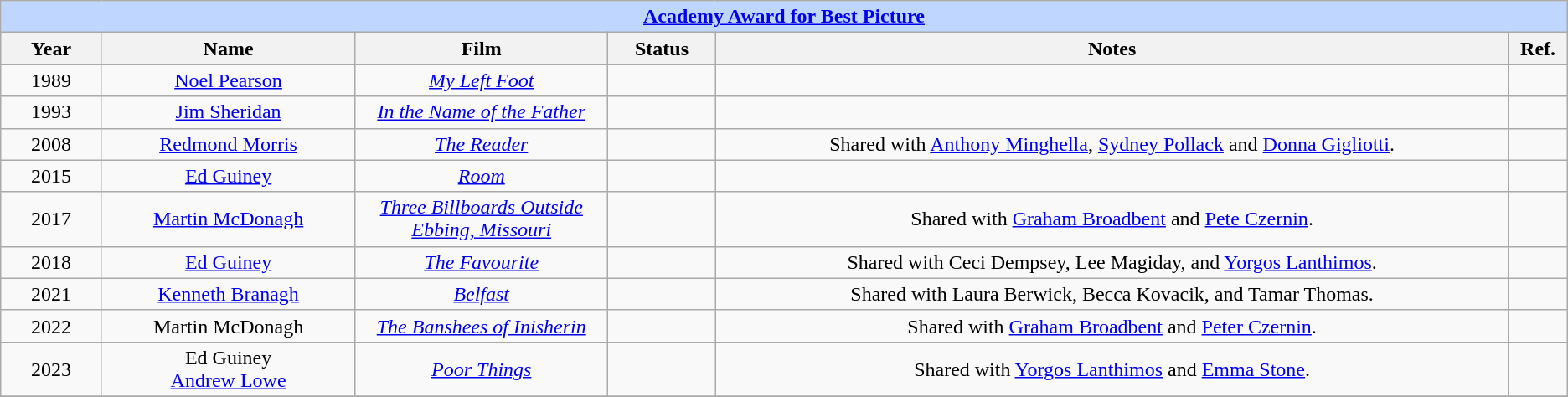<table class="wikitable" style="text-align: center">
<tr ---- bgcolor="#bfd7ff">
<td colspan=6 align=center><strong><a href='#'>Academy Award for Best Picture</a></strong></td>
</tr>
<tr ---- bgcolor="#ebf5ff">
<th width="75">Year</th>
<th width="200">Name</th>
<th width="200">Film</th>
<th width="80">Status</th>
<th width="650">Notes</th>
<th width="40">Ref.</th>
</tr>
<tr>
<td>1989</td>
<td><a href='#'>Noel Pearson</a></td>
<td><em><a href='#'>My Left Foot</a></em></td>
<td></td>
<td></td>
<td></td>
</tr>
<tr>
<td>1993</td>
<td><a href='#'>Jim Sheridan</a></td>
<td><em><a href='#'>In the Name of the Father</a></em></td>
<td></td>
<td></td>
<td></td>
</tr>
<tr>
<td>2008</td>
<td><a href='#'>Redmond Morris</a></td>
<td><em><a href='#'>The Reader</a></em></td>
<td></td>
<td>Shared with <a href='#'>Anthony Minghella</a>, <a href='#'>Sydney Pollack</a> and <a href='#'>Donna Gigliotti</a>.</td>
<td></td>
</tr>
<tr>
<td>2015</td>
<td><a href='#'>Ed Guiney</a></td>
<td><em><a href='#'>Room</a></em></td>
<td></td>
<td></td>
<td></td>
</tr>
<tr>
<td>2017</td>
<td><a href='#'>Martin McDonagh</a></td>
<td><em><a href='#'>Three Billboards Outside Ebbing, Missouri</a></em></td>
<td></td>
<td>Shared with <a href='#'>Graham Broadbent</a> and <a href='#'>Pete Czernin</a>.</td>
<td></td>
</tr>
<tr>
<td>2018</td>
<td><a href='#'>Ed Guiney</a></td>
<td><em><a href='#'>The Favourite</a></em></td>
<td></td>
<td>Shared with Ceci Dempsey, Lee Magiday, and <a href='#'>Yorgos Lanthimos</a>.</td>
<td></td>
</tr>
<tr>
<td>2021</td>
<td><a href='#'>Kenneth Branagh</a></td>
<td><em><a href='#'>Belfast</a></em></td>
<td></td>
<td>Shared with Laura Berwick, Becca Kovacik, and Tamar Thomas.</td>
<td></td>
</tr>
<tr>
<td>2022</td>
<td>Martin McDonagh</td>
<td><em><a href='#'>The Banshees of Inisherin</a></em></td>
<td></td>
<td>Shared with <a href='#'>Graham Broadbent</a> and <a href='#'>Peter Czernin</a>.</td>
<td></td>
</tr>
<tr>
<td>2023</td>
<td>Ed Guiney<br><a href='#'>Andrew Lowe</a></td>
<td><em><a href='#'>Poor Things</a></em></td>
<td></td>
<td>Shared with <a href='#'>Yorgos Lanthimos</a> and <a href='#'>Emma Stone</a>.</td>
<td></td>
</tr>
<tr>
</tr>
</table>
